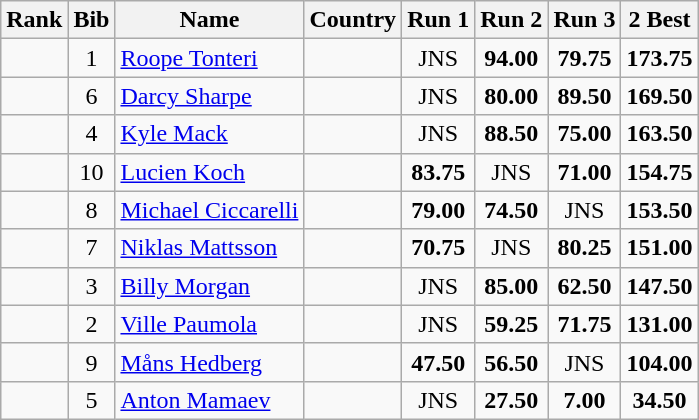<table class="wikitable sortable" style="text-align:center">
<tr>
<th>Rank</th>
<th>Bib</th>
<th>Name</th>
<th>Country</th>
<th>Run 1</th>
<th>Run 2</th>
<th>Run 3</th>
<th>2 Best</th>
</tr>
<tr>
<td></td>
<td>1</td>
<td align=left><a href='#'>Roope Tonteri</a></td>
<td align=left></td>
<td>JNS</td>
<td><strong>94.00</strong></td>
<td><strong>79.75</strong></td>
<td><strong>173.75</strong></td>
</tr>
<tr>
<td></td>
<td>6</td>
<td align=left><a href='#'>Darcy Sharpe</a></td>
<td align=left></td>
<td>JNS</td>
<td><strong>80.00</strong></td>
<td><strong>89.50</strong></td>
<td><strong>169.50</strong></td>
</tr>
<tr>
<td></td>
<td>4</td>
<td align=left><a href='#'>Kyle Mack</a></td>
<td align=left></td>
<td>JNS</td>
<td><strong>88.50</strong></td>
<td><strong>75.00</strong></td>
<td><strong>163.50</strong></td>
</tr>
<tr>
<td></td>
<td>10</td>
<td align=left><a href='#'>Lucien Koch</a></td>
<td align=left></td>
<td><strong>83.75</strong></td>
<td>JNS</td>
<td><strong>71.00</strong></td>
<td><strong>154.75</strong></td>
</tr>
<tr>
<td></td>
<td>8</td>
<td align=left><a href='#'>Michael Ciccarelli</a></td>
<td align=left></td>
<td><strong>79.00</strong></td>
<td><strong>74.50</strong></td>
<td>JNS</td>
<td><strong>153.50</strong></td>
</tr>
<tr>
<td></td>
<td>7</td>
<td align=left><a href='#'>Niklas Mattsson</a></td>
<td align=left></td>
<td><strong>70.75</strong></td>
<td>JNS</td>
<td><strong>80.25</strong></td>
<td><strong>151.00</strong></td>
</tr>
<tr>
<td></td>
<td>3</td>
<td align=left><a href='#'>Billy Morgan</a></td>
<td align=left></td>
<td>JNS</td>
<td><strong>85.00</strong></td>
<td><strong>62.50</strong></td>
<td><strong>147.50</strong></td>
</tr>
<tr>
<td></td>
<td>2</td>
<td align=left><a href='#'>Ville Paumola</a></td>
<td align=left></td>
<td>JNS</td>
<td><strong>59.25</strong></td>
<td><strong>71.75</strong></td>
<td><strong>131.00</strong></td>
</tr>
<tr>
<td></td>
<td>9</td>
<td align=left><a href='#'>Måns Hedberg</a></td>
<td align=left></td>
<td><strong>47.50</strong></td>
<td><strong>56.50</strong></td>
<td>JNS</td>
<td><strong>104.00</strong></td>
</tr>
<tr>
<td></td>
<td>5</td>
<td align=left><a href='#'>Anton Mamaev</a></td>
<td align=left></td>
<td>JNS</td>
<td><strong>27.50</strong></td>
<td><strong>7.00</strong></td>
<td><strong>34.50</strong></td>
</tr>
</table>
